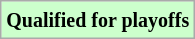<table class="wikitable">
<tr>
<td bgcolor="#ccffcc"><small><strong>Qualified for playoffs</strong></small></td>
</tr>
</table>
